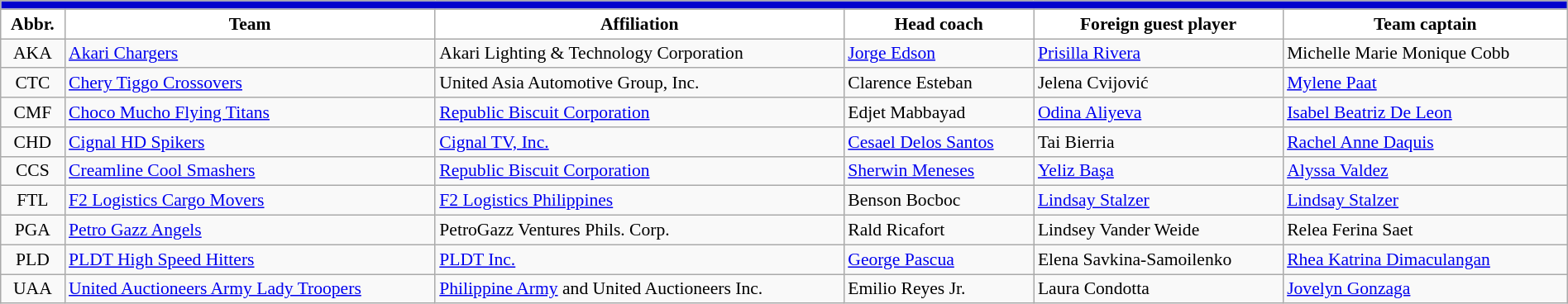<table class="wikitable" style="width:100%; font-size:90%; text-align:left">
<tr>
<th style=background:#0000CD colspan=6><span></span></th>
</tr>
<tr>
<th style="background:white">Abbr.</th>
<th style="background:white">Team</th>
<th style="background:white">Affiliation</th>
<th style="background:white">Head coach</th>
<th style="background:white">Foreign guest player</th>
<th style="background:white">Team captain</th>
</tr>
<tr>
<td style="text-align:center;">AKA</td>
<td><a href='#'>Akari Chargers</a></td>
<td>Akari Lighting & Technology Corporation</td>
<td> <a href='#'>Jorge Edson</a></td>
<td> <a href='#'>Prisilla Rivera</a></td>
<td> Michelle Marie Monique Cobb</td>
</tr>
<tr>
<td style="text-align:center;">CTC</td>
<td><a href='#'>Chery Tiggo Crossovers</a></td>
<td>United Asia Automotive Group, Inc.</td>
<td> Clarence Esteban</td>
<td> Jelena Cvijović</td>
<td> <a href='#'>Mylene Paat</a></td>
</tr>
<tr>
<td style="text-align:center;">CMF</td>
<td><a href='#'>Choco Mucho Flying Titans</a></td>
<td><a href='#'>Republic Biscuit Corporation</a></td>
<td> Edjet Mabbayad</td>
<td> <a href='#'>Odina Aliyeva</a></td>
<td> <a href='#'> Isabel Beatriz De Leon</a></td>
</tr>
<tr>
<td style="text-align:center;">CHD</td>
<td><a href='#'>Cignal HD Spikers</a></td>
<td><a href='#'>Cignal TV, Inc.</a></td>
<td> <a href='#'>Cesael Delos Santos</a></td>
<td> Tai Bierria</td>
<td> <a href='#'>Rachel Anne Daquis</a></td>
</tr>
<tr>
<td style="text-align:center;">CCS</td>
<td><a href='#'>Creamline Cool Smashers</a></td>
<td><a href='#'>Republic Biscuit Corporation</a></td>
<td> <a href='#'>Sherwin Meneses</a></td>
<td> <a href='#'>Yeliz Başa</a></td>
<td> <a href='#'>Alyssa Valdez</a></td>
</tr>
<tr>
<td style="text-align:center;">FTL</td>
<td><a href='#'>F2 Logistics Cargo Movers</a></td>
<td><a href='#'>F2 Logistics Philippines</a></td>
<td> Benson Bocboc</td>
<td> <a href='#'>Lindsay Stalzer</a></td>
<td> <a href='#'>Lindsay Stalzer</a></td>
</tr>
<tr>
<td style="text-align:center;">PGA</td>
<td><a href='#'>Petro Gazz Angels</a></td>
<td>PetroGazz Ventures Phils. Corp.</td>
<td> Rald Ricafort</td>
<td> Lindsey Vander Weide</td>
<td> Relea Ferina Saet</td>
</tr>
<tr>
<td style="text-align:center;">PLD</td>
<td><a href='#'>PLDT High Speed Hitters</a></td>
<td><a href='#'>PLDT Inc.</a></td>
<td> <a href='#'>George Pascua</a></td>
<td> Elena Savkina-Samoilenko</td>
<td> <a href='#'>Rhea Katrina Dimaculangan</a></td>
</tr>
<tr>
<td style="text-align:center;">UAA</td>
<td><a href='#'>United Auctioneers Army Lady Troopers</a></td>
<td><a href='#'>Philippine Army</a> and United Auctioneers Inc.</td>
<td> Emilio Reyes Jr.</td>
<td> Laura Condotta</td>
<td> <a href='#'>Jovelyn Gonzaga</a></td>
</tr>
</table>
